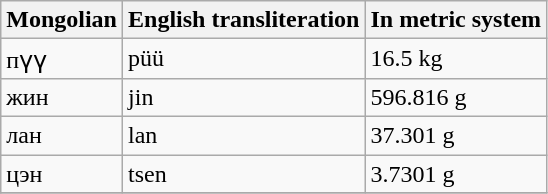<table class="wikitable">
<tr>
<th>Mongolian</th>
<th>English transliteration</th>
<th>In metric system</th>
</tr>
<tr>
<td>пүү</td>
<td>püü</td>
<td>16.5 kg</td>
</tr>
<tr>
<td>жин</td>
<td>jin</td>
<td>596.816 g</td>
</tr>
<tr>
<td>лан</td>
<td>lan</td>
<td>37.301 g</td>
</tr>
<tr>
<td>цэн</td>
<td>tsen</td>
<td>3.7301 g</td>
</tr>
<tr>
</tr>
</table>
